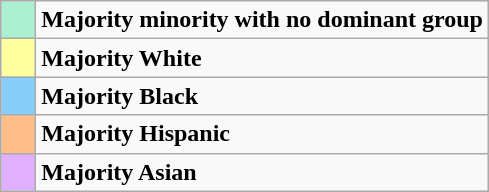<table class="wikitable">
<tr>
<td style="background-color:#AAF0D1; width:1em"></td>
<td><strong>Majority minority with no dominant group</strong></td>
</tr>
<tr>
<td style="background-color:#FFFF9F; width:1em"></td>
<td><strong>Majority White</strong></td>
</tr>
<tr>
<td style="background-color:#87CEFA; width:1em"></td>
<td><strong>Majority Black</strong></td>
</tr>
<tr>
<td style="background-color:#FFBD88; widmth:1em"></td>
<td><strong>Majority Hispanic</strong></td>
</tr>
<tr>
<td style="background-color:#E0B0FF; width:1em"></td>
<td><strong>Majority Asian</strong></td>
</tr>
</table>
